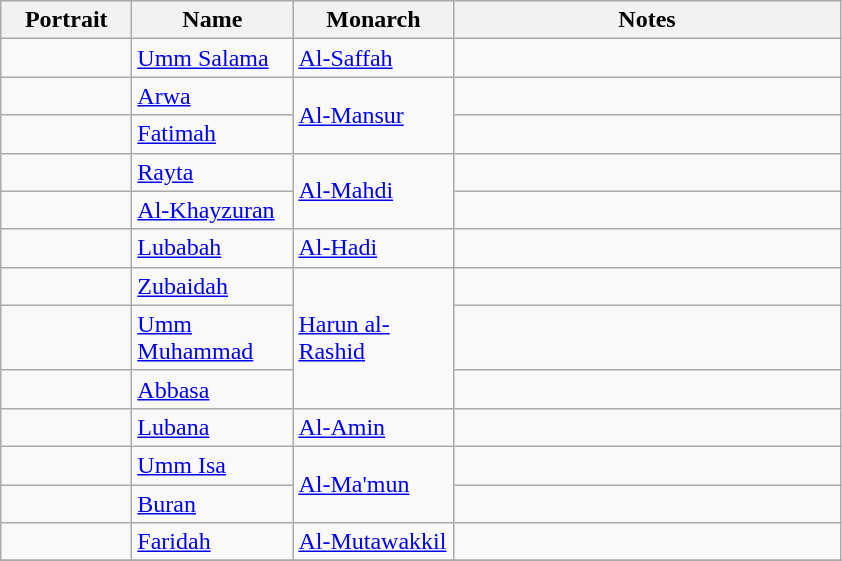<table class="wikitable">
<tr>
<th width="80pt">Portrait</th>
<th width="100pt">Name</th>
<th width="100pt">Monarch</th>
<th width="250pt">Notes</th>
</tr>
<tr>
<td></td>
<td><a href='#'>Umm Salama</a></td>
<td><a href='#'>Al-Saffah</a></td>
<td></td>
</tr>
<tr>
<td></td>
<td><a href='#'>Arwa</a></td>
<td rowspan="2"><a href='#'>Al-Mansur</a></td>
<td></td>
</tr>
<tr>
<td></td>
<td><a href='#'>Fatimah</a></td>
<td></td>
</tr>
<tr>
<td></td>
<td><a href='#'>Rayta</a></td>
<td rowspan="2"><a href='#'>Al-Mahdi</a></td>
<td></td>
</tr>
<tr>
<td></td>
<td><a href='#'>Al-Khayzuran</a></td>
<td></td>
</tr>
<tr>
<td></td>
<td><a href='#'>Lubabah</a></td>
<td><a href='#'>Al-Hadi</a></td>
<td></td>
</tr>
<tr>
<td></td>
<td><a href='#'>Zubaidah</a></td>
<td rowspan="3"><a href='#'>Harun al-Rashid</a></td>
<td></td>
</tr>
<tr>
<td></td>
<td><a href='#'>Umm Muhammad</a></td>
<td></td>
</tr>
<tr>
<td></td>
<td><a href='#'>Abbasa</a></td>
<td></td>
</tr>
<tr>
<td></td>
<td><a href='#'>Lubana</a></td>
<td><a href='#'>Al-Amin</a></td>
<td></td>
</tr>
<tr>
<td></td>
<td><a href='#'>Umm Isa</a></td>
<td rowspan="2"><a href='#'>Al-Ma'mun</a></td>
<td></td>
</tr>
<tr>
<td></td>
<td><a href='#'>Buran</a></td>
<td></td>
</tr>
<tr>
<td></td>
<td><a href='#'>Faridah</a></td>
<td><a href='#'>Al-Mutawakkil</a></td>
<td></td>
</tr>
<tr>
</tr>
</table>
